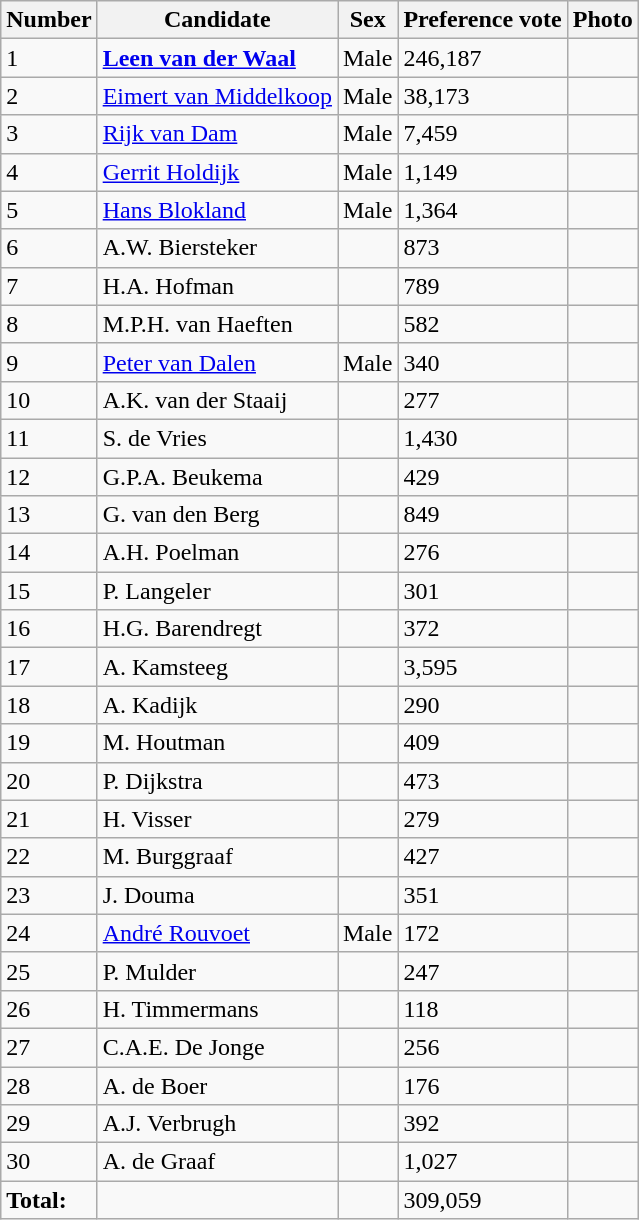<table class="wikitable vatop">
<tr>
<th>Number</th>
<th>Candidate</th>
<th>Sex</th>
<th>Preference vote</th>
<th>Photo</th>
</tr>
<tr>
<td>1</td>
<td><strong><a href='#'>Leen van der Waal</a></strong></td>
<td>Male</td>
<td>246,187</td>
<td></td>
</tr>
<tr>
<td>2</td>
<td><a href='#'>Eimert van Middelkoop</a></td>
<td>Male</td>
<td>38,173</td>
<td></td>
</tr>
<tr>
<td>3</td>
<td><a href='#'>Rijk van Dam</a></td>
<td>Male</td>
<td>7,459</td>
<td></td>
</tr>
<tr>
<td>4</td>
<td><a href='#'>Gerrit Holdijk</a></td>
<td>Male</td>
<td>1,149</td>
<td></td>
</tr>
<tr>
<td>5</td>
<td><a href='#'>Hans Blokland</a></td>
<td>Male</td>
<td>1,364</td>
<td></td>
</tr>
<tr>
<td>6</td>
<td>A.W. Biersteker</td>
<td></td>
<td>873</td>
<td></td>
</tr>
<tr>
<td>7</td>
<td>H.A. Hofman</td>
<td></td>
<td>789</td>
<td></td>
</tr>
<tr>
<td>8</td>
<td>M.P.H. van Haeften</td>
<td></td>
<td>582</td>
<td></td>
</tr>
<tr>
<td>9</td>
<td><a href='#'>Peter van Dalen</a></td>
<td>Male</td>
<td>340</td>
<td></td>
</tr>
<tr>
<td>10</td>
<td>A.K. van der Staaij</td>
<td></td>
<td>277</td>
<td></td>
</tr>
<tr>
<td>11</td>
<td>S. de Vries</td>
<td></td>
<td>1,430</td>
<td></td>
</tr>
<tr>
<td>12</td>
<td>G.P.A. Beukema</td>
<td></td>
<td>429</td>
<td></td>
</tr>
<tr>
<td>13</td>
<td>G. van den Berg</td>
<td></td>
<td>849</td>
<td></td>
</tr>
<tr>
<td>14</td>
<td>A.H. Poelman</td>
<td></td>
<td>276</td>
<td></td>
</tr>
<tr>
<td>15</td>
<td>P. Langeler</td>
<td></td>
<td>301</td>
<td></td>
</tr>
<tr>
<td>16</td>
<td>H.G. Barendregt</td>
<td></td>
<td>372</td>
<td></td>
</tr>
<tr>
<td>17</td>
<td>A. Kamsteeg</td>
<td></td>
<td>3,595</td>
<td></td>
</tr>
<tr>
<td>18</td>
<td>A. Kadijk</td>
<td></td>
<td>290</td>
<td></td>
</tr>
<tr>
<td>19</td>
<td>M. Houtman</td>
<td></td>
<td>409</td>
<td></td>
</tr>
<tr>
<td>20</td>
<td>P. Dijkstra</td>
<td></td>
<td>473</td>
<td></td>
</tr>
<tr>
<td>21</td>
<td>H. Visser</td>
<td></td>
<td>279</td>
<td></td>
</tr>
<tr>
<td>22</td>
<td>M. Burggraaf</td>
<td></td>
<td>427</td>
<td></td>
</tr>
<tr>
<td>23</td>
<td>J. Douma</td>
<td></td>
<td>351</td>
<td></td>
</tr>
<tr>
<td>24</td>
<td><a href='#'>André Rouvoet</a></td>
<td>Male</td>
<td>172</td>
<td></td>
</tr>
<tr>
<td>25</td>
<td>P. Mulder</td>
<td></td>
<td>247</td>
<td></td>
</tr>
<tr>
<td>26</td>
<td>H. Timmermans</td>
<td></td>
<td>118</td>
<td></td>
</tr>
<tr>
<td>27</td>
<td>C.A.E. De Jonge</td>
<td></td>
<td>256</td>
<td></td>
</tr>
<tr>
<td>28</td>
<td>A. de Boer</td>
<td></td>
<td>176</td>
<td></td>
</tr>
<tr>
<td>29</td>
<td>A.J. Verbrugh</td>
<td></td>
<td>392</td>
<td></td>
</tr>
<tr>
<td>30</td>
<td>A. de Graaf</td>
<td></td>
<td>1,027</td>
<td></td>
</tr>
<tr>
<td><strong>Total:</strong></td>
<td></td>
<td></td>
<td>309,059</td>
<td></td>
</tr>
</table>
